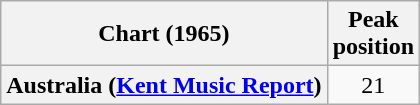<table class="wikitable plainrowheaders" style="text-align:center;">
<tr>
<th scope="col">Chart (1965)</th>
<th scope="col">Peak<br>position</th>
</tr>
<tr>
<th scope="row">Australia (<a href='#'>Kent Music Report</a>)</th>
<td>21</td>
</tr>
</table>
